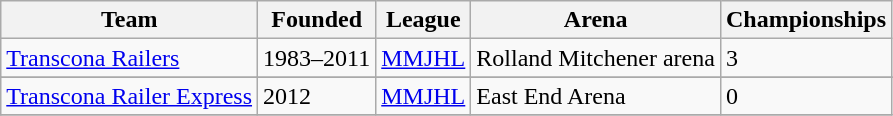<table class="wikitable">
<tr>
<th>Team</th>
<th>Founded</th>
<th>League</th>
<th>Arena</th>
<th>Championships</th>
</tr>
<tr>
<td><a href='#'>Transcona Railers</a></td>
<td>1983–2011</td>
<td><a href='#'>MMJHL</a></td>
<td>Rolland Mitchener arena</td>
<td>3</td>
</tr>
<tr>
</tr>
<tr>
<td><a href='#'>Transcona Railer Express</a></td>
<td>2012</td>
<td><a href='#'>MMJHL</a></td>
<td>East End Arena</td>
<td>0</td>
</tr>
<tr>
</tr>
</table>
